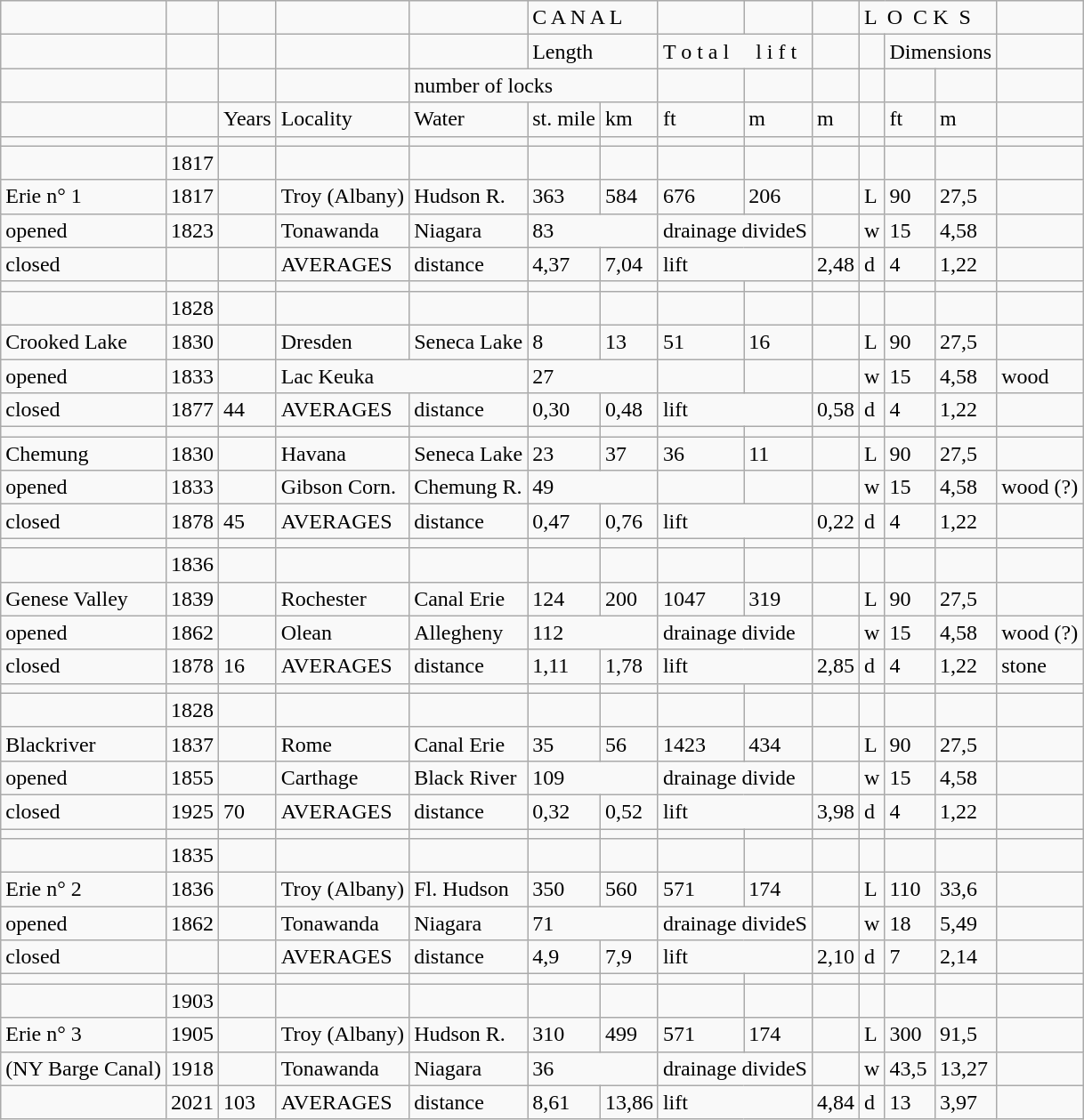<table class="wikitable">
<tr>
<td></td>
<td></td>
<td></td>
<td></td>
<td></td>
<td colspan="2">C A N A L</td>
<td></td>
<td></td>
<td></td>
<td colspan="3">L  O  C   K  S  </td>
<td></td>
</tr>
<tr>
<td></td>
<td></td>
<td></td>
<td></td>
<td></td>
<td colspan="2">Length</td>
<td colspan="2">T o t a l     l i f t</td>
<td></td>
<td></td>
<td colspan="2">Dimensions</td>
<td></td>
</tr>
<tr>
<td></td>
<td></td>
<td></td>
<td></td>
<td colspan="3">number of locks</td>
<td></td>
<td></td>
<td></td>
<td></td>
<td></td>
<td></td>
<td></td>
</tr>
<tr>
<td></td>
<td></td>
<td>Years</td>
<td>Locality</td>
<td>Water</td>
<td>st. mile</td>
<td>km</td>
<td>ft</td>
<td>m</td>
<td>m</td>
<td></td>
<td>ft</td>
<td>m</td>
<td></td>
</tr>
<tr>
<td></td>
<td></td>
<td></td>
<td></td>
<td></td>
<td></td>
<td></td>
<td></td>
<td></td>
<td></td>
<td></td>
<td></td>
<td></td>
<td></td>
</tr>
<tr>
<td></td>
<td>1817</td>
<td></td>
<td></td>
<td></td>
<td></td>
<td></td>
<td></td>
<td></td>
<td></td>
<td></td>
<td></td>
<td></td>
<td></td>
</tr>
<tr>
<td>Erie n° 1</td>
<td>1817</td>
<td></td>
<td>Troy (Albany)</td>
<td>Hudson R.</td>
<td>363</td>
<td>584</td>
<td>676</td>
<td>206</td>
<td></td>
<td>L</td>
<td>90</td>
<td>27,5</td>
<td></td>
</tr>
<tr>
<td>opened</td>
<td>1823</td>
<td></td>
<td>Tonawanda</td>
<td>Niagara</td>
<td colspan="2">83</td>
<td colspan="2">drainage divideS</td>
<td></td>
<td>w</td>
<td>15</td>
<td>4,58</td>
<td></td>
</tr>
<tr>
<td>closed</td>
<td></td>
<td></td>
<td>AVERAGES</td>
<td>distance</td>
<td>4,37</td>
<td>7,04</td>
<td colspan="2">lift</td>
<td>2,48</td>
<td>d</td>
<td>4</td>
<td>1,22</td>
<td></td>
</tr>
<tr>
<td></td>
<td></td>
<td></td>
<td></td>
<td></td>
<td></td>
<td></td>
<td></td>
<td></td>
<td></td>
<td></td>
<td></td>
<td></td>
<td></td>
</tr>
<tr>
<td></td>
<td>1828</td>
<td></td>
<td></td>
<td></td>
<td></td>
<td></td>
<td></td>
<td></td>
<td></td>
<td></td>
<td></td>
<td></td>
<td></td>
</tr>
<tr>
<td>Crooked Lake</td>
<td>1830</td>
<td></td>
<td>Dresden</td>
<td>Seneca Lake</td>
<td>8</td>
<td>13</td>
<td>51</td>
<td>16</td>
<td></td>
<td>L</td>
<td>90</td>
<td>27,5</td>
<td></td>
</tr>
<tr>
<td>opened</td>
<td>1833</td>
<td></td>
<td colspan="2">Lac Keuka</td>
<td colspan="2">27</td>
<td></td>
<td></td>
<td></td>
<td>w</td>
<td>15</td>
<td>4,58</td>
<td>wood</td>
</tr>
<tr>
<td>closed</td>
<td>1877</td>
<td>44</td>
<td>AVERAGES</td>
<td>distance</td>
<td>0,30</td>
<td>0,48</td>
<td colspan="2">lift</td>
<td>0,58</td>
<td>d</td>
<td>4</td>
<td>1,22</td>
<td></td>
</tr>
<tr>
<td></td>
<td></td>
<td></td>
<td></td>
<td></td>
<td></td>
<td></td>
<td></td>
<td></td>
<td></td>
<td></td>
<td></td>
<td></td>
<td></td>
</tr>
<tr>
<td>Chemung</td>
<td>1830</td>
<td></td>
<td>Havana</td>
<td>Seneca Lake</td>
<td>23</td>
<td>37</td>
<td>36</td>
<td>11</td>
<td></td>
<td>L</td>
<td>90</td>
<td>27,5</td>
<td></td>
</tr>
<tr>
<td>opened</td>
<td>1833</td>
<td></td>
<td>Gibson Corn.</td>
<td>Chemung R.</td>
<td colspan="2">49</td>
<td></td>
<td></td>
<td></td>
<td>w</td>
<td>15</td>
<td>4,58</td>
<td>wood (?)</td>
</tr>
<tr>
<td>closed</td>
<td>1878</td>
<td>45</td>
<td>AVERAGES</td>
<td>distance</td>
<td>0,47</td>
<td>0,76</td>
<td colspan="2">lift</td>
<td>0,22</td>
<td>d</td>
<td>4</td>
<td>1,22</td>
<td></td>
</tr>
<tr>
<td></td>
<td></td>
<td></td>
<td></td>
<td></td>
<td></td>
<td></td>
<td></td>
<td></td>
<td></td>
<td></td>
<td></td>
<td></td>
<td></td>
</tr>
<tr>
<td></td>
<td>1836</td>
<td></td>
<td></td>
<td></td>
<td></td>
<td></td>
<td></td>
<td></td>
<td></td>
<td></td>
<td></td>
<td></td>
<td></td>
</tr>
<tr>
<td>Genese Valley</td>
<td>1839</td>
<td></td>
<td>Rochester</td>
<td>Canal Erie</td>
<td>124</td>
<td>200</td>
<td>1047</td>
<td>319</td>
<td></td>
<td>L</td>
<td>90</td>
<td>27,5</td>
<td></td>
</tr>
<tr>
<td>opened</td>
<td>1862</td>
<td></td>
<td>Olean</td>
<td>Allegheny</td>
<td colspan="2">112</td>
<td colspan="2">drainage divide</td>
<td></td>
<td>w</td>
<td>15</td>
<td>4,58</td>
<td>wood (?)</td>
</tr>
<tr>
<td>closed</td>
<td>1878</td>
<td>16</td>
<td>AVERAGES</td>
<td>distance</td>
<td>1,11</td>
<td>1,78</td>
<td colspan="2">lift</td>
<td>2,85</td>
<td>d</td>
<td>4</td>
<td>1,22</td>
<td>stone</td>
</tr>
<tr>
<td></td>
<td></td>
<td></td>
<td></td>
<td></td>
<td></td>
<td></td>
<td></td>
<td></td>
<td></td>
<td></td>
<td></td>
<td></td>
<td></td>
</tr>
<tr>
<td></td>
<td>1828</td>
<td></td>
<td></td>
<td></td>
<td></td>
<td></td>
<td></td>
<td></td>
<td></td>
<td></td>
<td></td>
<td></td>
<td></td>
</tr>
<tr>
<td>Blackriver</td>
<td>1837</td>
<td></td>
<td>Rome</td>
<td>Canal Erie</td>
<td>35</td>
<td>56</td>
<td>1423</td>
<td>434</td>
<td></td>
<td>L</td>
<td>90</td>
<td>27,5</td>
<td></td>
</tr>
<tr>
<td>opened</td>
<td>1855</td>
<td></td>
<td>Carthage</td>
<td>Black River</td>
<td colspan="2">109</td>
<td colspan="2">drainage divide</td>
<td></td>
<td>w</td>
<td>15</td>
<td>4,58</td>
<td></td>
</tr>
<tr>
<td>closed</td>
<td>1925</td>
<td>70</td>
<td>AVERAGES</td>
<td>distance</td>
<td>0,32</td>
<td>0,52</td>
<td colspan="2">lift</td>
<td>3,98</td>
<td>d</td>
<td>4</td>
<td>1,22</td>
<td></td>
</tr>
<tr>
<td></td>
<td></td>
<td></td>
<td></td>
<td></td>
<td></td>
<td></td>
<td></td>
<td></td>
<td></td>
<td></td>
<td></td>
<td></td>
<td></td>
</tr>
<tr>
<td></td>
<td>1835</td>
<td></td>
<td></td>
<td></td>
<td></td>
<td></td>
<td></td>
<td></td>
<td></td>
<td></td>
<td></td>
<td></td>
<td></td>
</tr>
<tr>
<td>Erie n° 2</td>
<td>1836</td>
<td></td>
<td>Troy (Albany)</td>
<td>Fl. Hudson</td>
<td>350</td>
<td>560</td>
<td>571</td>
<td>174</td>
<td></td>
<td>L</td>
<td>110</td>
<td>33,6</td>
<td></td>
</tr>
<tr>
<td>opened</td>
<td>1862</td>
<td></td>
<td>Tonawanda</td>
<td>Niagara</td>
<td colspan="2">71</td>
<td colspan="2">drainage divideS</td>
<td></td>
<td>w</td>
<td>18</td>
<td>5,49</td>
<td></td>
</tr>
<tr>
<td>closed</td>
<td></td>
<td></td>
<td>AVERAGES</td>
<td>distance</td>
<td>4,9</td>
<td>7,9</td>
<td colspan="2">lift</td>
<td>2,10</td>
<td>d</td>
<td>7</td>
<td>2,14</td>
<td></td>
</tr>
<tr>
<td></td>
<td></td>
<td></td>
<td></td>
<td></td>
<td></td>
<td></td>
<td></td>
<td></td>
<td></td>
<td></td>
<td></td>
<td></td>
<td></td>
</tr>
<tr>
<td></td>
<td>1903</td>
<td></td>
<td></td>
<td></td>
<td></td>
<td></td>
<td></td>
<td></td>
<td></td>
<td></td>
<td></td>
<td></td>
<td></td>
</tr>
<tr>
<td>Erie n° 3</td>
<td>1905</td>
<td></td>
<td>Troy (Albany)</td>
<td>Hudson R.</td>
<td>310</td>
<td>499</td>
<td>571</td>
<td>174</td>
<td></td>
<td>L</td>
<td>300</td>
<td>91,5</td>
<td></td>
</tr>
<tr>
<td>(NY Barge Canal)</td>
<td>1918</td>
<td></td>
<td>Tonawanda</td>
<td>Niagara</td>
<td colspan="2">36</td>
<td colspan="2">drainage  divideS</td>
<td></td>
<td>w</td>
<td>43,5</td>
<td>13,27</td>
<td></td>
</tr>
<tr>
<td></td>
<td>2021</td>
<td>103</td>
<td>AVERAGES</td>
<td>distance</td>
<td>8,61</td>
<td>13,86</td>
<td colspan="2">lift</td>
<td>4,84</td>
<td>d</td>
<td>13</td>
<td>3,97</td>
<td></td>
</tr>
</table>
